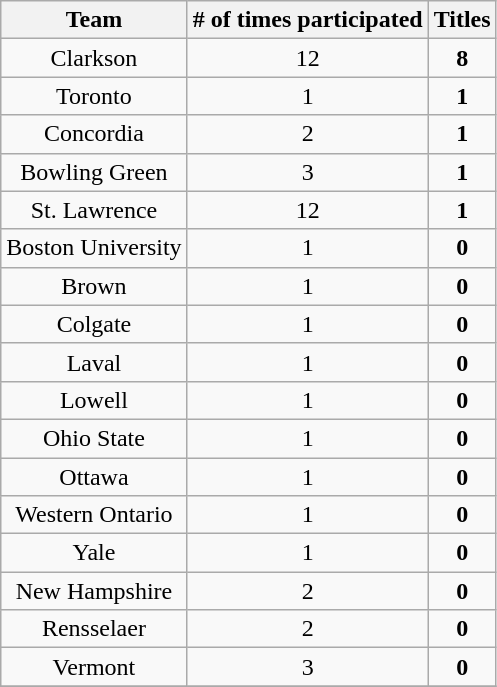<table class="wikitable" style="text-align:center" cellpadding=2 cellspacing=2>
<tr>
<th>Team</th>
<th># of times participated</th>
<th><strong>Titles</strong></th>
</tr>
<tr>
<td>Clarkson</td>
<td>12</td>
<td><strong>8</strong></td>
</tr>
<tr>
<td>Toronto</td>
<td>1</td>
<td><strong>1</strong></td>
</tr>
<tr>
<td>Concordia</td>
<td>2</td>
<td><strong>1</strong></td>
</tr>
<tr>
<td>Bowling Green</td>
<td>3</td>
<td><strong>1</strong></td>
</tr>
<tr>
<td>St. Lawrence</td>
<td>12</td>
<td><strong>1</strong></td>
</tr>
<tr>
<td>Boston University</td>
<td>1</td>
<td><strong>0</strong></td>
</tr>
<tr>
<td>Brown</td>
<td>1</td>
<td><strong>0</strong></td>
</tr>
<tr>
<td>Colgate</td>
<td>1</td>
<td><strong>0</strong></td>
</tr>
<tr>
<td>Laval</td>
<td>1</td>
<td><strong>0</strong></td>
</tr>
<tr>
<td>Lowell</td>
<td>1</td>
<td><strong>0</strong></td>
</tr>
<tr>
<td>Ohio State</td>
<td>1</td>
<td><strong>0</strong></td>
</tr>
<tr>
<td>Ottawa</td>
<td>1</td>
<td><strong>0</strong></td>
</tr>
<tr>
<td>Western Ontario</td>
<td>1</td>
<td><strong>0</strong></td>
</tr>
<tr>
<td>Yale</td>
<td>1</td>
<td><strong>0</strong></td>
</tr>
<tr>
<td>New Hampshire</td>
<td>2</td>
<td><strong>0</strong></td>
</tr>
<tr>
<td>Rensselaer</td>
<td>2</td>
<td><strong>0</strong></td>
</tr>
<tr>
<td>Vermont</td>
<td>3</td>
<td><strong>0</strong></td>
</tr>
<tr>
</tr>
</table>
